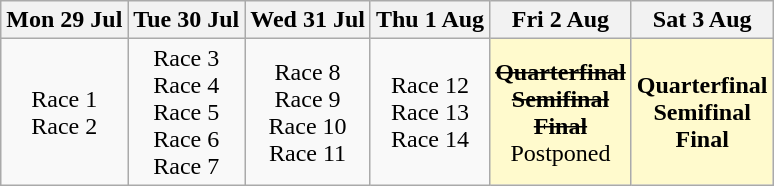<table class="wikitable" style="text-align: center;">
<tr>
<th>Mon 29 Jul</th>
<th>Tue 30 Jul</th>
<th>Wed 31 Jul</th>
<th>Thu 1 Aug</th>
<th>Fri 2 Aug</th>
<th>Sat 3 Aug</th>
</tr>
<tr>
<td>Race 1<br>Race 2</td>
<td>Race 3<br>Race 4<br>Race 5<br>Race 6<br>Race 7</td>
<td>Race 8<br>Race 9<br>Race 10<br>Race 11</td>
<td>Race 12<br>Race 13<br>Race 14</td>
<td style="background:lemonchiffon"><s><strong>Quarterfinal</strong><br><strong>Semifinal</strong><br><strong>Final</strong></s><br>Postponed</td>
<td style="background:lemonchiffon"><strong>Quarterfinal</strong><br><strong>Semifinal</strong><br><strong>Final</strong></td>
</tr>
</table>
